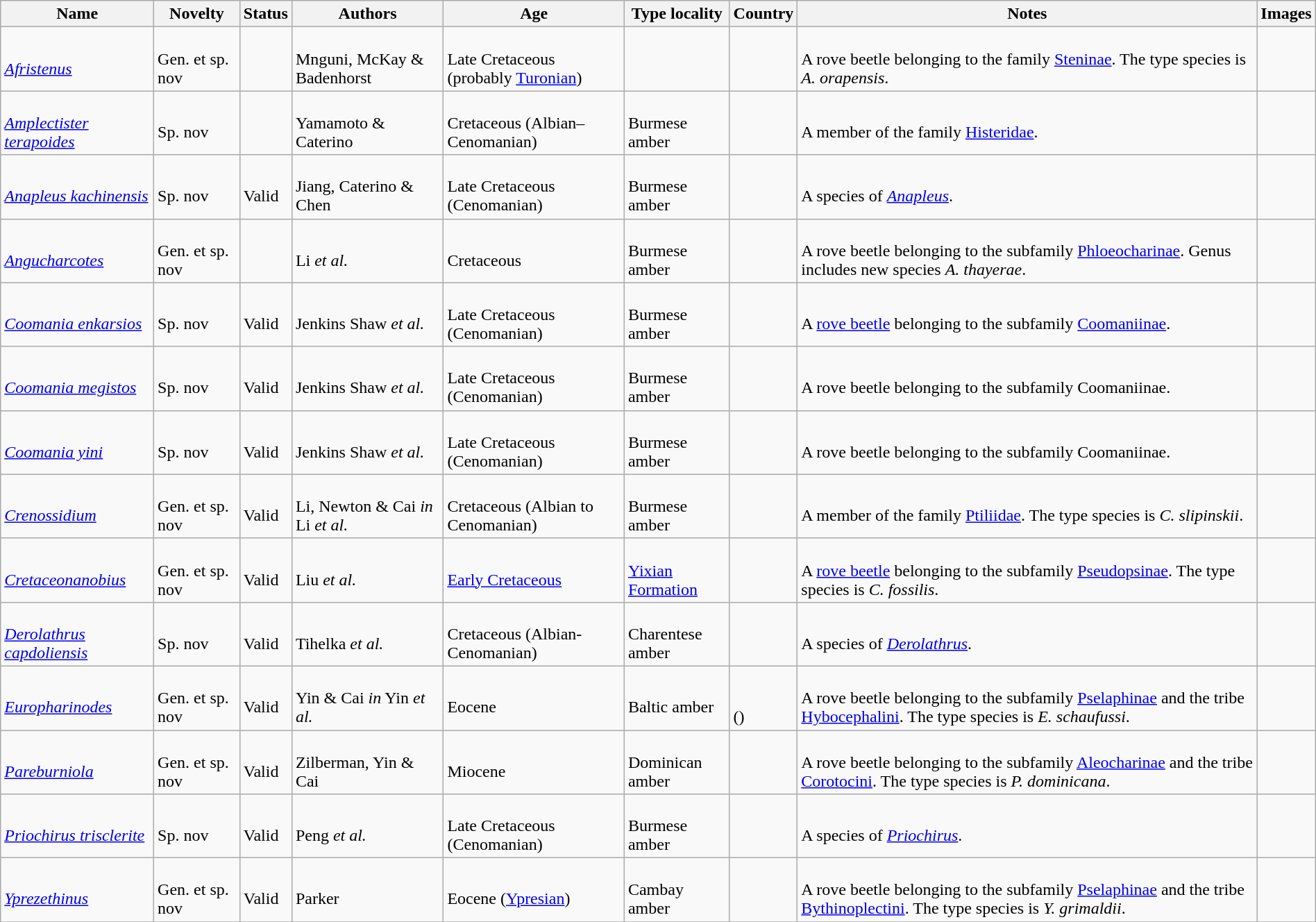<table class="wikitable sortable" align="center" width="100%">
<tr>
<th>Name</th>
<th>Novelty</th>
<th>Status</th>
<th>Authors</th>
<th>Age</th>
<th>Type locality</th>
<th>Country</th>
<th>Notes</th>
<th>Images</th>
</tr>
<tr>
<td><br><em><a href='#'>Afristenus</a></em></td>
<td><br>Gen. et sp. nov</td>
<td></td>
<td><br>Mnguni, McKay & Badenhorst</td>
<td><br>Late Cretaceous (probably <a href='#'>Turonian</a>)</td>
<td></td>
<td><br></td>
<td><br>A rove beetle belonging to the family <a href='#'>Steninae</a>. The type species is <em>A. orapensis</em>.</td>
<td></td>
</tr>
<tr>
<td><br><em><a href='#'>Amplectister terapoides</a></em></td>
<td><br>Sp. nov</td>
<td></td>
<td><br>Yamamoto & Caterino</td>
<td><br>Cretaceous (Albian–Cenomanian)</td>
<td><br>Burmese amber</td>
<td><br></td>
<td><br>A member of the family <a href='#'>Histeridae</a>.</td>
<td></td>
</tr>
<tr>
<td><br><em><a href='#'>Anapleus kachinensis</a></em></td>
<td><br>Sp. nov</td>
<td><br>Valid</td>
<td><br>Jiang, Caterino & Chen</td>
<td><br>Late Cretaceous (Cenomanian)</td>
<td><br>Burmese amber</td>
<td><br></td>
<td><br>A species of <em><a href='#'>Anapleus</a></em>.</td>
<td></td>
</tr>
<tr>
<td><br><em><a href='#'>Angucharcotes</a></em></td>
<td><br>Gen. et sp. nov</td>
<td></td>
<td><br>Li <em>et al.</em></td>
<td><br>Cretaceous</td>
<td><br>Burmese amber</td>
<td><br></td>
<td><br>A rove beetle belonging to the subfamily <a href='#'>Phloeocharinae</a>. Genus includes new species <em>A. thayerae</em>.</td>
<td></td>
</tr>
<tr>
<td><br><em><a href='#'>Coomania enkarsios</a></em></td>
<td><br>Sp. nov</td>
<td><br>Valid</td>
<td><br>Jenkins Shaw <em>et al.</em></td>
<td><br>Late Cretaceous (Cenomanian)</td>
<td><br>Burmese amber</td>
<td><br></td>
<td><br>A <a href='#'>rove beetle</a> belonging to the subfamily <a href='#'>Coomaniinae</a>.</td>
<td></td>
</tr>
<tr>
<td><br><em><a href='#'>Coomania megistos</a></em></td>
<td><br>Sp. nov</td>
<td><br>Valid</td>
<td><br>Jenkins Shaw <em>et al.</em></td>
<td><br>Late Cretaceous (Cenomanian)</td>
<td><br>Burmese amber</td>
<td><br></td>
<td><br>A rove beetle belonging to the subfamily Coomaniinae.</td>
<td></td>
</tr>
<tr>
<td><br><em><a href='#'>Coomania yini</a></em></td>
<td><br>Sp. nov</td>
<td><br>Valid</td>
<td><br>Jenkins Shaw <em>et al.</em></td>
<td><br>Late Cretaceous (Cenomanian)</td>
<td><br>Burmese amber</td>
<td><br></td>
<td><br>A rove beetle belonging to the subfamily Coomaniinae.</td>
<td></td>
</tr>
<tr>
<td><br><em><a href='#'>Crenossidium</a></em></td>
<td><br>Gen. et sp. nov</td>
<td><br>Valid</td>
<td><br>Li, Newton & Cai <em>in</em> Li <em>et al.</em></td>
<td><br>Cretaceous (Albian to Cenomanian)</td>
<td><br>Burmese amber</td>
<td><br></td>
<td><br>A member of the family <a href='#'>Ptiliidae</a>. The type species is <em>C. slipinskii</em>.</td>
<td></td>
</tr>
<tr>
<td><br><em><a href='#'>Cretaceonanobius</a></em></td>
<td><br>Gen. et sp. nov</td>
<td><br>Valid</td>
<td><br>Liu <em>et al.</em></td>
<td><br><a href='#'>Early Cretaceous</a></td>
<td><br><a href='#'>Yixian Formation</a></td>
<td><br></td>
<td><br>A <a href='#'>rove beetle</a> belonging to the subfamily <a href='#'>Pseudopsinae</a>. The type species is <em>C. fossilis</em>.</td>
<td></td>
</tr>
<tr>
<td><br><em><a href='#'>Derolathrus capdoliensis</a></em></td>
<td><br>Sp. nov</td>
<td><br>Valid</td>
<td><br>Tihelka <em>et al.</em></td>
<td><br>Cretaceous (Albian-Cenomanian)</td>
<td><br>Charentese amber</td>
<td><br></td>
<td><br>A species of <em><a href='#'>Derolathrus</a></em>.</td>
<td></td>
</tr>
<tr>
<td><br><em><a href='#'>Europharinodes</a></em></td>
<td><br>Gen. et sp. nov</td>
<td><br>Valid</td>
<td><br>Yin & Cai <em>in</em> Yin <em>et al.</em></td>
<td><br>Eocene</td>
<td><br>Baltic amber</td>
<td><br><br>()</td>
<td><br>A rove beetle belonging to the subfamily <a href='#'>Pselaphinae</a> and the tribe <a href='#'>Hybocephalini</a>. The type species is <em>E. schaufussi</em>.</td>
<td></td>
</tr>
<tr>
<td><br><em><a href='#'>Pareburniola</a></em></td>
<td><br>Gen. et sp. nov</td>
<td><br>Valid</td>
<td><br>Zilberman, Yin & Cai</td>
<td><br>Miocene</td>
<td><br>Dominican amber</td>
<td><br></td>
<td><br>A rove beetle belonging to the subfamily <a href='#'>Aleocharinae</a> and the tribe <a href='#'>Corotocini</a>. The type species is <em>P. dominicana</em>.</td>
<td></td>
</tr>
<tr>
<td><br><em><a href='#'>Priochirus trisclerite</a></em></td>
<td><br>Sp. nov</td>
<td><br>Valid</td>
<td><br>Peng <em>et al.</em></td>
<td><br>Late Cretaceous (Cenomanian)</td>
<td><br>Burmese amber</td>
<td><br></td>
<td><br>A species of <em><a href='#'>Priochirus</a></em>.</td>
<td></td>
</tr>
<tr>
<td><br><em><a href='#'>Yprezethinus</a></em></td>
<td><br>Gen. et sp. nov</td>
<td><br>Valid</td>
<td><br>Parker</td>
<td><br>Eocene (<a href='#'>Ypresian</a>)</td>
<td><br>Cambay amber</td>
<td><br></td>
<td><br>A rove beetle belonging to the subfamily <a href='#'>Pselaphinae</a> and the tribe <a href='#'>Bythinoplectini</a>. The type species is <em>Y. grimaldii</em>.</td>
<td></td>
</tr>
<tr>
</tr>
</table>
